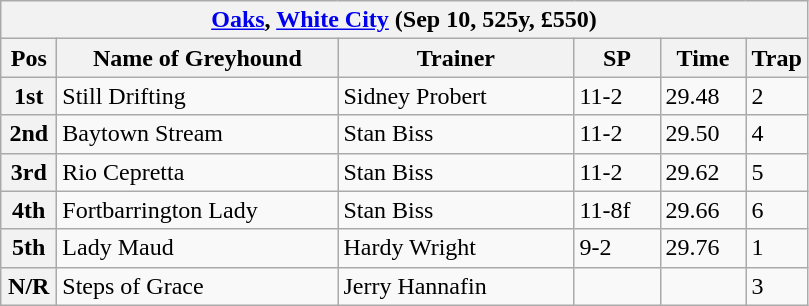<table class="wikitable">
<tr>
<th colspan="6"><a href='#'>Oaks</a>, <a href='#'>White City</a> (Sep 10, 525y, £550)</th>
</tr>
<tr>
<th width=30>Pos</th>
<th width=180>Name of Greyhound</th>
<th width=150>Trainer</th>
<th width=50>SP</th>
<th width=50>Time</th>
<th width=30>Trap</th>
</tr>
<tr>
<th>1st</th>
<td>Still Drifting</td>
<td>Sidney Probert</td>
<td>11-2</td>
<td>29.48</td>
<td>2</td>
</tr>
<tr>
<th>2nd</th>
<td>Baytown Stream</td>
<td>Stan Biss</td>
<td>11-2</td>
<td>29.50</td>
<td>4</td>
</tr>
<tr>
<th>3rd</th>
<td>Rio Cepretta</td>
<td>Stan Biss</td>
<td>11-2</td>
<td>29.62</td>
<td>5</td>
</tr>
<tr>
<th>4th</th>
<td>Fortbarrington Lady</td>
<td>Stan Biss</td>
<td>11-8f</td>
<td>29.66</td>
<td>6</td>
</tr>
<tr>
<th>5th</th>
<td>Lady Maud</td>
<td>Hardy Wright</td>
<td>9-2</td>
<td>29.76</td>
<td>1</td>
</tr>
<tr>
<th>N/R</th>
<td>Steps of Grace</td>
<td>Jerry Hannafin</td>
<td></td>
<td></td>
<td>3</td>
</tr>
</table>
